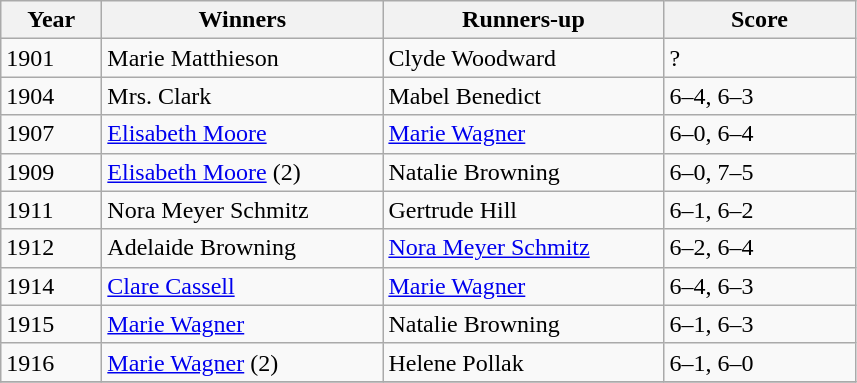<table class="wikitable sortable">
<tr>
<th style="width:60px;">Year</th>
<th style="width:180px;">Winners</th>
<th style="width:180px;">Runners-up</th>
<th style="width:120px;">Score</th>
</tr>
<tr>
<td>1901</td>
<td> Marie Matthieson</td>
<td> Clyde Woodward</td>
<td>?</td>
</tr>
<tr>
<td>1904</td>
<td> Mrs. Clark</td>
<td> Mabel Benedict</td>
<td>6–4, 6–3</td>
</tr>
<tr>
<td>1907</td>
<td> <a href='#'>Elisabeth Moore</a></td>
<td> <a href='#'>Marie Wagner</a></td>
<td>6–0, 6–4</td>
</tr>
<tr>
<td>1909</td>
<td> <a href='#'>Elisabeth Moore</a> (2)</td>
<td> Natalie Browning</td>
<td>6–0, 7–5</td>
</tr>
<tr>
<td>1911</td>
<td> Nora Meyer Schmitz</td>
<td> Gertrude Hill</td>
<td>6–1, 6–2</td>
</tr>
<tr>
<td>1912</td>
<td> Adelaide Browning</td>
<td> <a href='#'>Nora Meyer Schmitz</a></td>
<td>6–2, 6–4</td>
</tr>
<tr>
<td>1914</td>
<td> <a href='#'>Clare Cassell</a></td>
<td> <a href='#'>Marie Wagner</a></td>
<td>6–4, 6–3</td>
</tr>
<tr>
<td>1915</td>
<td> <a href='#'>Marie Wagner</a></td>
<td> Natalie Browning</td>
<td>6–1, 6–3</td>
</tr>
<tr>
<td>1916</td>
<td> <a href='#'>Marie Wagner</a> (2)</td>
<td> Helene Pollak</td>
<td>6–1, 6–0</td>
</tr>
<tr>
</tr>
</table>
